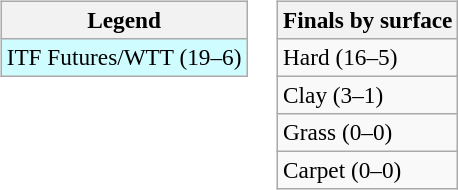<table>
<tr valign=top>
<td><br><table class=wikitable style=font-size:97%>
<tr>
<th>Legend</th>
</tr>
<tr bgcolor=cffcff>
<td>ITF Futures/WTT (19–6)</td>
</tr>
</table>
</td>
<td><br><table class=wikitable style=font-size:97%>
<tr>
<th>Finals by surface</th>
</tr>
<tr>
<td>Hard (16–5)</td>
</tr>
<tr>
<td>Clay (3–1)</td>
</tr>
<tr>
<td>Grass (0–0)</td>
</tr>
<tr>
<td>Carpet (0–0)</td>
</tr>
</table>
</td>
</tr>
</table>
